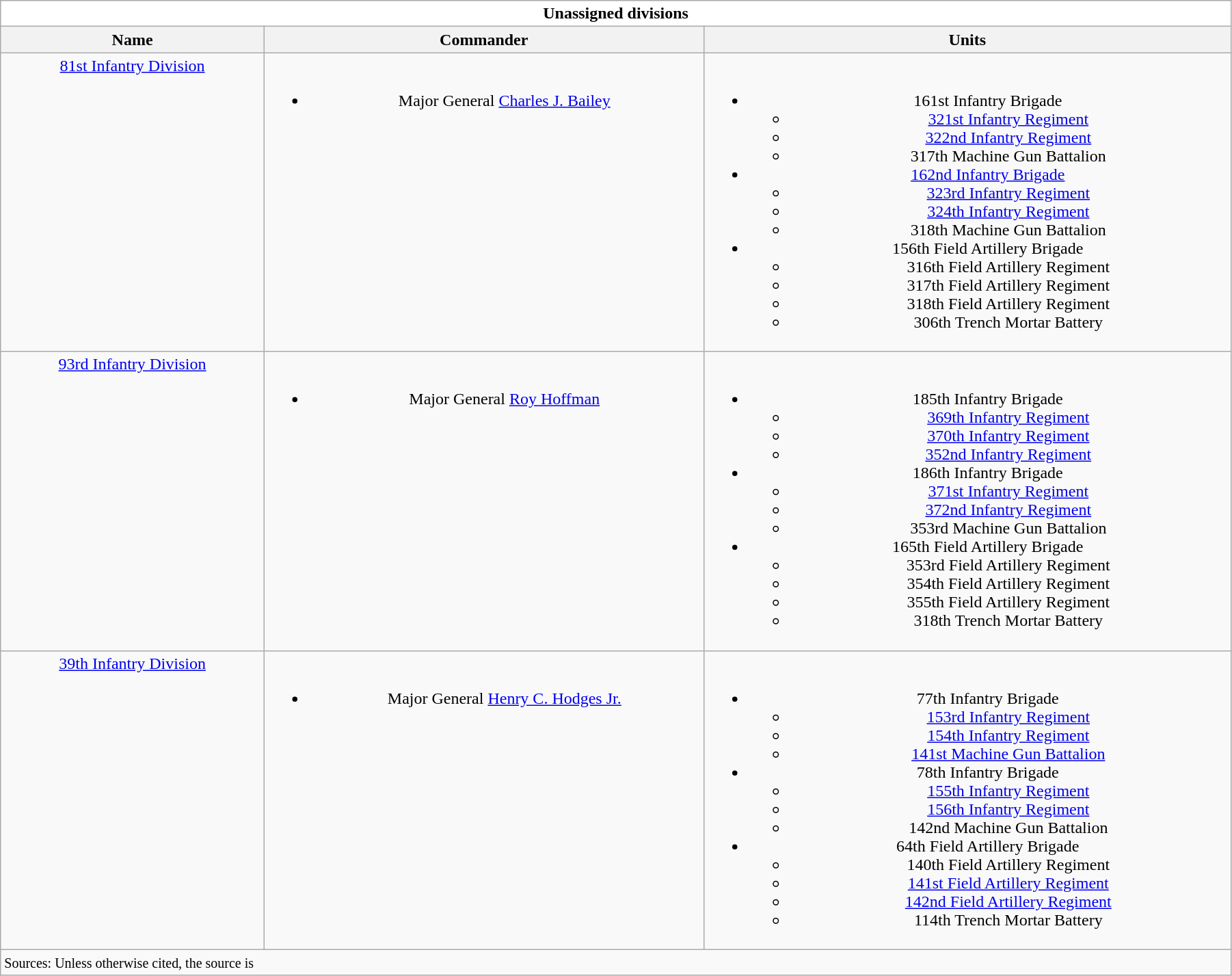<table class="wikitable" style="width:95%;">
<tr valign="top">
<th colspan="11" style="background:white;">Unassigned divisions</th>
</tr>
<tr valign="top"|- valign="top">
<th style="width:15%; text-align:center;">Name</th>
<th style="width:25%; text-align:center;">Commander</th>
<th style="width:30%; text-align:center;">Units</th>
</tr>
<tr valign="top">
<td align=center><a href='#'>81st Infantry Division</a></td>
<td align=center><br><ul><li>Major General <a href='#'>Charles J. Bailey</a></li></ul></td>
<td align=center><br><ul><li>161st Infantry Brigade<ul><li><a href='#'>321st Infantry Regiment</a></li><li><a href='#'>322nd Infantry Regiment</a></li><li>317th Machine Gun Battalion</li></ul></li><li><a href='#'>162nd Infantry Brigade</a><ul><li><a href='#'>323rd Infantry Regiment</a></li><li><a href='#'>324th Infantry Regiment</a></li><li>318th Machine Gun Battalion</li></ul></li><li>156th Field Artillery Brigade<ul><li>316th Field Artillery Regiment</li><li>317th Field Artillery Regiment</li><li>318th Field Artillery Regiment</li><li>306th Trench Mortar Battery</li></ul></li></ul></td>
</tr>
<tr valign="top">
<td align=center><a href='#'>93rd Infantry Division</a></td>
<td align=center><br><ul><li>Major General <a href='#'>Roy Hoffman</a></li></ul></td>
<td align=center><br><ul><li>185th Infantry Brigade<ul><li><a href='#'>369th Infantry Regiment</a></li><li><a href='#'>370th Infantry Regiment</a></li><li><a href='#'>352nd Infantry Regiment</a></li></ul></li><li>186th Infantry Brigade<ul><li><a href='#'>371st Infantry Regiment</a></li><li><a href='#'>372nd Infantry Regiment</a></li><li>353rd Machine Gun Battalion</li></ul></li><li>165th Field Artillery Brigade<ul><li>353rd Field Artillery Regiment</li><li>354th Field Artillery Regiment</li><li>355th Field Artillery Regiment</li><li>318th Trench Mortar Battery</li></ul></li></ul></td>
</tr>
<tr valign="top">
<td align=center><a href='#'>39th Infantry Division</a></td>
<td align=center><br><ul><li>Major General <a href='#'>Henry C. Hodges Jr.</a></li></ul></td>
<td align=center><br><ul><li>77th Infantry Brigade<ul><li><a href='#'>153rd Infantry Regiment</a></li><li><a href='#'>154th Infantry Regiment</a></li><li><a href='#'>141st Machine Gun Battalion</a></li></ul></li><li>78th Infantry Brigade<ul><li><a href='#'>155th Infantry Regiment</a></li><li><a href='#'>156th Infantry Regiment</a></li><li>142nd Machine Gun Battalion</li></ul></li><li>64th Field Artillery Brigade<ul><li>140th Field Artillery Regiment</li><li><a href='#'>141st Field Artillery Regiment</a></li><li><a href='#'>142nd Field Artillery Regiment</a></li><li>114th Trench Mortar Battery</li></ul></li></ul></td>
</tr>
<tr valign="top">
<td colspan="9" style="text-align:left;"><small>Sources: Unless otherwise cited, the source is </small></td>
</tr>
</table>
